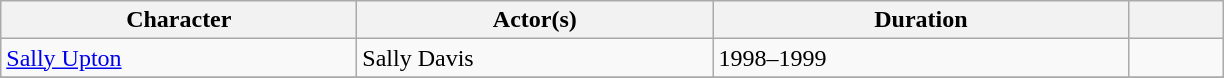<table class="wikitable">
<tr>
<th scope="col" width="230">Character</th>
<th scope="col" width="230">Actor(s)</th>
<th scope="col" width="270">Duration</th>
<th scope="col" width="55"></th>
</tr>
<tr>
<td><a href='#'>Sally Upton</a></td>
<td>Sally Davis</td>
<td>1998–1999</td>
<td></td>
</tr>
<tr>
</tr>
</table>
